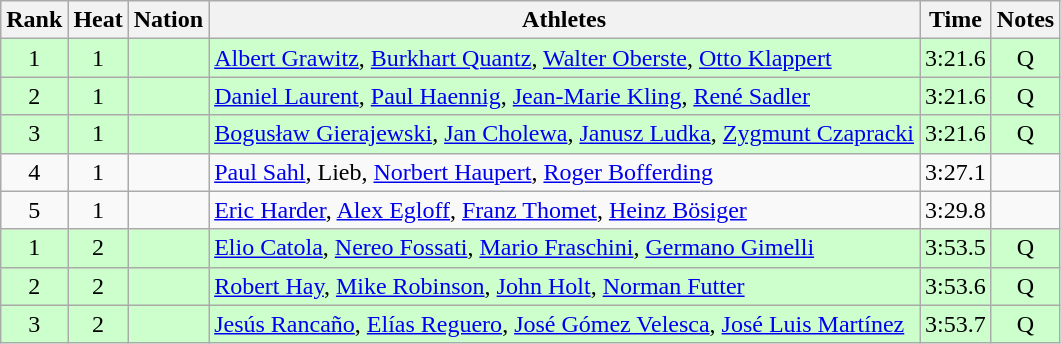<table class="wikitable sortable" style="text-align:center">
<tr>
<th>Rank</th>
<th>Heat</th>
<th>Nation</th>
<th>Athletes</th>
<th>Time</th>
<th>Notes</th>
</tr>
<tr bgcolor=ccffcc>
<td>1</td>
<td>1</td>
<td align=left></td>
<td align=left><a href='#'>Albert Grawitz</a>, <a href='#'>Burkhart Quantz</a>, <a href='#'>Walter Oberste</a>, <a href='#'>Otto Klappert</a></td>
<td>3:21.6</td>
<td>Q</td>
</tr>
<tr bgcolor=ccffcc>
<td>2</td>
<td>1</td>
<td align=left></td>
<td align=left><a href='#'>Daniel Laurent</a>, <a href='#'>Paul Haennig</a>, <a href='#'>Jean-Marie Kling</a>, <a href='#'>René Sadler</a></td>
<td>3:21.6</td>
<td>Q</td>
</tr>
<tr bgcolor=ccffcc>
<td>3</td>
<td>1</td>
<td align=left></td>
<td align=left><a href='#'>Bogusław Gierajewski</a>, <a href='#'>Jan Cholewa</a>, <a href='#'>Janusz Ludka</a>, <a href='#'>Zygmunt Czapracki</a></td>
<td>3:21.6</td>
<td>Q</td>
</tr>
<tr>
<td>4</td>
<td>1</td>
<td align=left></td>
<td align=left><a href='#'>Paul Sahl</a>, Lieb, <a href='#'>Norbert Haupert</a>, <a href='#'>Roger Bofferding</a></td>
<td>3:27.1</td>
<td></td>
</tr>
<tr>
<td>5</td>
<td>1</td>
<td align=left></td>
<td align=left><a href='#'>Eric Harder</a>, <a href='#'>Alex Egloff</a>, <a href='#'>Franz Thomet</a>, <a href='#'>Heinz Bösiger</a></td>
<td>3:29.8</td>
<td></td>
</tr>
<tr bgcolor=ccffcc>
<td>1</td>
<td>2</td>
<td align=left></td>
<td align=left><a href='#'>Elio Catola</a>, <a href='#'>Nereo Fossati</a>, <a href='#'>Mario Fraschini</a>, <a href='#'>Germano Gimelli</a></td>
<td>3:53.5</td>
<td>Q</td>
</tr>
<tr bgcolor=ccffcc>
<td>2</td>
<td>2</td>
<td align=left></td>
<td align=left><a href='#'>Robert Hay</a>, <a href='#'>Mike Robinson</a>, <a href='#'>John Holt</a>, <a href='#'>Norman Futter</a></td>
<td>3:53.6</td>
<td>Q</td>
</tr>
<tr bgcolor=ccffcc>
<td>3</td>
<td>2</td>
<td align=left></td>
<td align=left><a href='#'>Jesús Rancaño</a>, <a href='#'>Elías Reguero</a>, <a href='#'>José Gómez Velesca</a>, <a href='#'>José Luis Martínez</a></td>
<td>3:53.7</td>
<td>Q</td>
</tr>
</table>
